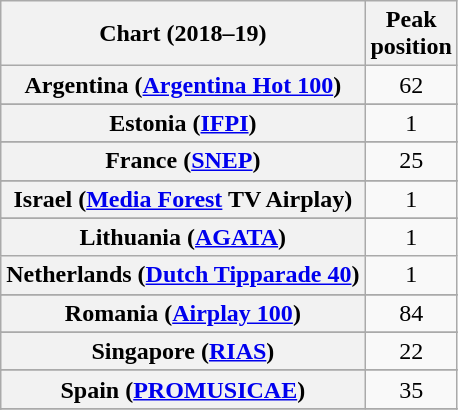<table class="wikitable sortable plainrowheaders" style="text-align:center">
<tr>
<th scope="col">Chart (2018–19)</th>
<th scope="col">Peak<br>position</th>
</tr>
<tr>
<th scope="row">Argentina (<a href='#'>Argentina Hot 100</a>)</th>
<td>62</td>
</tr>
<tr>
</tr>
<tr>
</tr>
<tr>
</tr>
<tr>
</tr>
<tr>
</tr>
<tr>
</tr>
<tr>
</tr>
<tr>
<th scope="row">Estonia (<a href='#'>IFPI</a>)</th>
<td>1</td>
</tr>
<tr>
</tr>
<tr>
<th scope="row">France (<a href='#'>SNEP</a>)</th>
<td>25</td>
</tr>
<tr>
</tr>
<tr>
</tr>
<tr>
</tr>
<tr>
</tr>
<tr>
<th scope="row">Israel (<a href='#'>Media Forest</a> TV Airplay)</th>
<td>1</td>
</tr>
<tr>
</tr>
<tr>
<th scope="row">Lithuania (<a href='#'>AGATA</a>)</th>
<td>1</td>
</tr>
<tr>
<th scope="row">Netherlands (<a href='#'>Dutch Tipparade 40</a>)</th>
<td>1</td>
</tr>
<tr>
</tr>
<tr>
</tr>
<tr>
</tr>
<tr>
</tr>
<tr>
<th scope="row">Romania (<a href='#'>Airplay 100</a>)</th>
<td>84</td>
</tr>
<tr>
</tr>
<tr>
<th scope="row">Singapore (<a href='#'>RIAS</a>)</th>
<td>22</td>
</tr>
<tr>
</tr>
<tr>
<th scope="row">Spain (<a href='#'>PROMUSICAE</a>)</th>
<td>35</td>
</tr>
<tr>
</tr>
<tr>
</tr>
<tr>
</tr>
<tr>
</tr>
<tr>
</tr>
<tr>
</tr>
</table>
